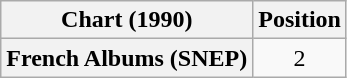<table class="wikitable plainrowheaders" style="text-align:center">
<tr>
<th scope="col">Chart (1990)</th>
<th scope="col">Position</th>
</tr>
<tr>
<th scope="row">French Albums (SNEP)</th>
<td>2</td>
</tr>
</table>
